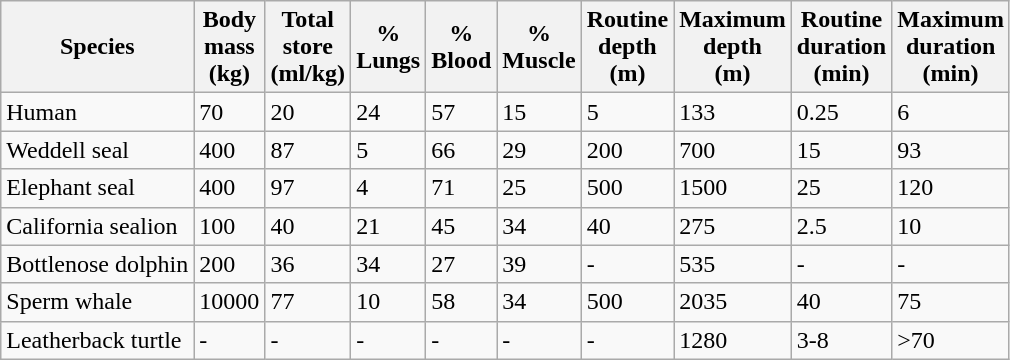<table class="wikitable">
<tr>
<th>Species</th>
<th>Body<br>mass<br>(kg)</th>
<th>Total<br>store<br>(ml/kg)</th>
<th>%<br>Lungs</th>
<th>%<br>Blood</th>
<th>%<br>Muscle</th>
<th>Routine<br>depth<br>(m)</th>
<th>Maximum<br>depth<br>(m)</th>
<th>Routine<br>duration<br>(min)</th>
<th>Maximum<br>duration<br>(min)</th>
</tr>
<tr>
<td>Human</td>
<td>70</td>
<td>20</td>
<td>24</td>
<td>57</td>
<td>15</td>
<td>5</td>
<td>133</td>
<td>0.25</td>
<td>6</td>
</tr>
<tr>
<td>Weddell seal</td>
<td>400</td>
<td>87</td>
<td>5</td>
<td>66</td>
<td>29</td>
<td>200</td>
<td>700</td>
<td>15</td>
<td>93</td>
</tr>
<tr>
<td>Elephant seal</td>
<td>400</td>
<td>97</td>
<td>4</td>
<td>71</td>
<td>25</td>
<td>500</td>
<td>1500</td>
<td>25</td>
<td>120</td>
</tr>
<tr>
<td>California sealion</td>
<td>100</td>
<td>40</td>
<td>21</td>
<td>45</td>
<td>34</td>
<td>40</td>
<td>275</td>
<td>2.5</td>
<td>10</td>
</tr>
<tr>
<td>Bottlenose dolphin</td>
<td>200</td>
<td>36</td>
<td>34</td>
<td>27</td>
<td>39</td>
<td>-</td>
<td>535</td>
<td>-</td>
<td>-</td>
</tr>
<tr>
<td>Sperm whale</td>
<td>10000</td>
<td>77</td>
<td>10</td>
<td>58</td>
<td>34</td>
<td>500</td>
<td>2035</td>
<td>40</td>
<td>75</td>
</tr>
<tr>
<td>Leatherback turtle</td>
<td>-</td>
<td>-</td>
<td>-</td>
<td>-</td>
<td>-</td>
<td>-</td>
<td>1280</td>
<td>3-8</td>
<td>>70</td>
</tr>
</table>
